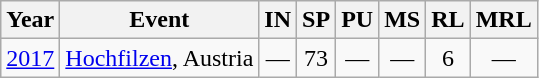<table class="wikitable sortable" style="text-align: center;">
<tr>
<th>Year</th>
<th>Event</th>
<th>IN</th>
<th>SP</th>
<th>PU</th>
<th>MS</th>
<th>RL</th>
<th>MRL</th>
</tr>
<tr>
<td><a href='#'>2017</a></td>
<td style="text-align: left;"> <a href='#'>Hochfilzen</a>, Austria</td>
<td>—</td>
<td>73</td>
<td>—</td>
<td>—</td>
<td>6</td>
<td>—</td>
</tr>
</table>
